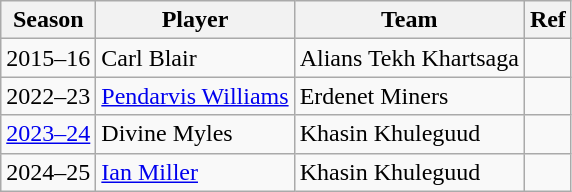<table class="wikitable">
<tr>
<th>Season</th>
<th>Player</th>
<th>Team</th>
<th>Ref</th>
</tr>
<tr>
<td>2015–16</td>
<td>Carl Blair</td>
<td>Alians Tekh Khartsaga</td>
<td></td>
</tr>
<tr>
<td>2022–23</td>
<td><a href='#'>Pendarvis Williams</a></td>
<td>Erdenet Miners</td>
<td></td>
</tr>
<tr>
<td><a href='#'>2023–24</a></td>
<td>Divine Myles</td>
<td>Khasin Khuleguud</td>
<td></td>
</tr>
<tr>
<td>2024–25</td>
<td><a href='#'>Ian Miller</a></td>
<td>Khasin Khuleguud</td>
<td></td>
</tr>
</table>
